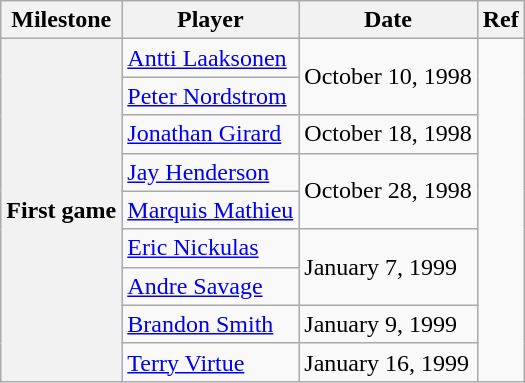<table class="wikitable">
<tr>
<th scope="col">Milestone</th>
<th scope="col">Player</th>
<th scope="col">Date</th>
<th scope="col">Ref</th>
</tr>
<tr>
<th rowspan=9>First game</th>
<td><a href='#'>Antti Laaksonen</a></td>
<td rowspan=2>October 10, 1998</td>
<td rowspan=9></td>
</tr>
<tr>
<td><a href='#'>Peter Nordstrom</a></td>
</tr>
<tr>
<td><a href='#'>Jonathan Girard</a></td>
<td>October 18, 1998</td>
</tr>
<tr>
<td><a href='#'>Jay Henderson</a></td>
<td rowspan=2>October 28, 1998</td>
</tr>
<tr>
<td><a href='#'>Marquis Mathieu</a></td>
</tr>
<tr>
<td><a href='#'>Eric Nickulas</a></td>
<td rowspan=2>January 7, 1999</td>
</tr>
<tr>
<td><a href='#'>Andre Savage</a></td>
</tr>
<tr>
<td><a href='#'>Brandon Smith</a></td>
<td>January 9, 1999</td>
</tr>
<tr>
<td><a href='#'>Terry Virtue</a></td>
<td>January 16, 1999</td>
</tr>
</table>
